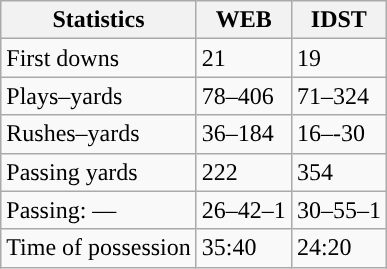<table class="wikitable" style="float:left">
<tr>
<th>Statistics</th>
<th>WEB</th>
<th>IDST</th>
</tr>
<tr>
<td>First downs</td>
<td>21</td>
<td>19</td>
</tr>
<tr>
<td>Plays–yards</td>
<td>78–406</td>
<td>71–324</td>
</tr>
<tr>
<td>Rushes–yards</td>
<td>36–184</td>
<td>16–-30</td>
</tr>
<tr>
<td>Passing yards</td>
<td>222</td>
<td>354</td>
</tr>
<tr>
<td>Passing: ––</td>
<td>26–42–1</td>
<td>30–55–1</td>
</tr>
<tr>
<td>Time of possession</td>
<td>35:40</td>
<td>24:20</td>
</tr>
</table>
